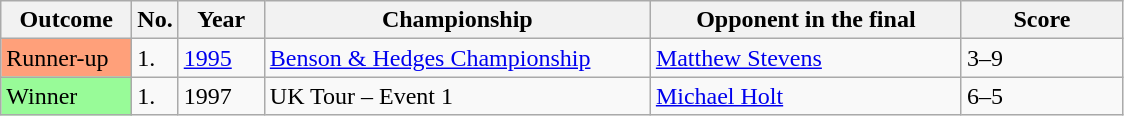<table class="sortable wikitable">
<tr>
<th width="80">Outcome</th>
<th width="20">No.</th>
<th width="50">Year</th>
<th style="width:250px;">Championship</th>
<th style="width:200px;">Opponent in the final</th>
<th style="width:100px;">Score</th>
</tr>
<tr>
<td style="background:#ffa07a;">Runner-up</td>
<td>1.</td>
<td><a href='#'>1995</a></td>
<td><a href='#'>Benson & Hedges Championship</a></td>
<td> <a href='#'>Matthew Stevens</a></td>
<td>3–9</td>
</tr>
<tr>
<td style="background:#98FB98">Winner</td>
<td>1.</td>
<td>1997</td>
<td>UK Tour – Event 1</td>
<td> <a href='#'>Michael Holt</a></td>
<td>6–5</td>
</tr>
</table>
